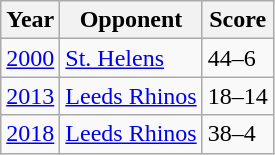<table class="wikitable">
<tr>
<th>Year</th>
<th>Opponent</th>
<th>Score</th>
</tr>
<tr>
<td><a href='#'>2000</a></td>
<td><a href='#'>St. Helens</a></td>
<td>44–6</td>
</tr>
<tr>
<td><a href='#'>2013</a></td>
<td><a href='#'>Leeds Rhinos</a></td>
<td>18–14</td>
</tr>
<tr>
<td><a href='#'>2018</a></td>
<td><a href='#'>Leeds Rhinos</a></td>
<td>38–4</td>
</tr>
</table>
